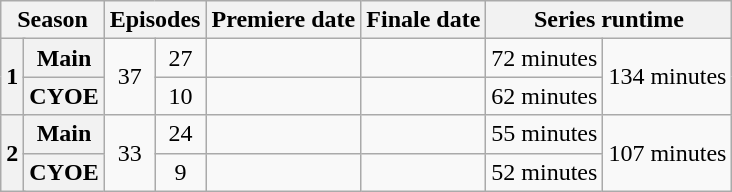<table class="wikitable sortable" style="text-align:center">
<tr>
<th colspan=3 scope="col">Season</th>
<th colspan=2 scope="col">Episodes</th>
<th scope="col">Premiere date</th>
<th scope="col">Finale date</th>
<th colspan=2 scope="col">Series runtime</th>
</tr>
<tr>
<th colspan=2 rowspan=2>1</th>
<th>Main</th>
<td rowspan=2>37</td>
<td>27</td>
<td></td>
<td></td>
<td>72 minutes</td>
<td rowspan=2>134 minutes</td>
</tr>
<tr>
<th>CYOE</th>
<td>10</td>
<td></td>
<td></td>
<td>62 minutes</td>
</tr>
<tr>
<th colspan=2 rowspan=2>2</th>
<th>Main</th>
<td rowspan=2>33</td>
<td>24</td>
<td></td>
<td></td>
<td>55 minutes</td>
<td rowspan=2>107 minutes</td>
</tr>
<tr>
<th>CYOE</th>
<td>9</td>
<td></td>
<td></td>
<td>52 minutes</td>
</tr>
</table>
